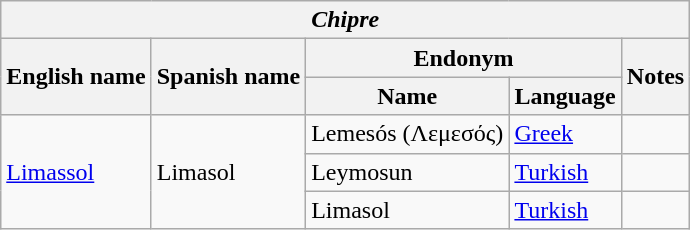<table class="wikitable sortable">
<tr>
<th colspan="5"> <em>Chipre</em></th>
</tr>
<tr>
<th rowspan="2">English name</th>
<th rowspan="2">Spanish name</th>
<th colspan="2">Endonym</th>
<th rowspan="2">Notes</th>
</tr>
<tr>
<th>Name</th>
<th>Language</th>
</tr>
<tr>
<td rowspan="3"><a href='#'>Limassol</a></td>
<td rowspan="3">Limasol</td>
<td>Lemesós (Λεμεσός)</td>
<td><a href='#'>Greek</a></td>
<td></td>
</tr>
<tr>
<td>Leymosun</td>
<td><a href='#'>Turkish</a></td>
<td></td>
</tr>
<tr>
<td>Limasol</td>
<td><a href='#'>Turkish</a></td>
<td></td>
</tr>
</table>
